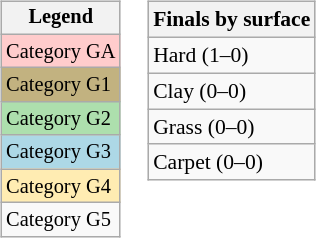<table>
<tr valign=top>
<td><br><table class="wikitable" style="font-size:85%;">
<tr>
<th>Legend</th>
</tr>
<tr bgcolor=#ffcccc>
<td>Category GA</td>
</tr>
<tr bgcolor=#C2B280>
<td>Category G1</td>
</tr>
<tr bgcolor="#ADDFAD">
<td>Category G2</td>
</tr>
<tr bgcolor="lightblue">
<td>Category G3</td>
</tr>
<tr bgcolor=#ffecb2>
<td>Category G4</td>
</tr>
<tr>
<td>Category G5</td>
</tr>
</table>
</td>
<td><br><table class="wikitable" style="font-size:90%">
<tr>
<th>Finals by surface</th>
</tr>
<tr>
<td>Hard (1–0)</td>
</tr>
<tr>
<td>Clay (0–0)</td>
</tr>
<tr>
<td>Grass (0–0)</td>
</tr>
<tr>
<td>Carpet (0–0)</td>
</tr>
</table>
</td>
</tr>
</table>
